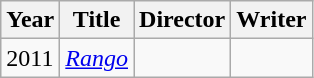<table class="wikitable">
<tr>
<th>Year</th>
<th>Title</th>
<th>Director</th>
<th>Writer</th>
</tr>
<tr>
<td>2011</td>
<td><em><a href='#'>Rango</a></em></td>
<td></td>
<td></td>
</tr>
</table>
